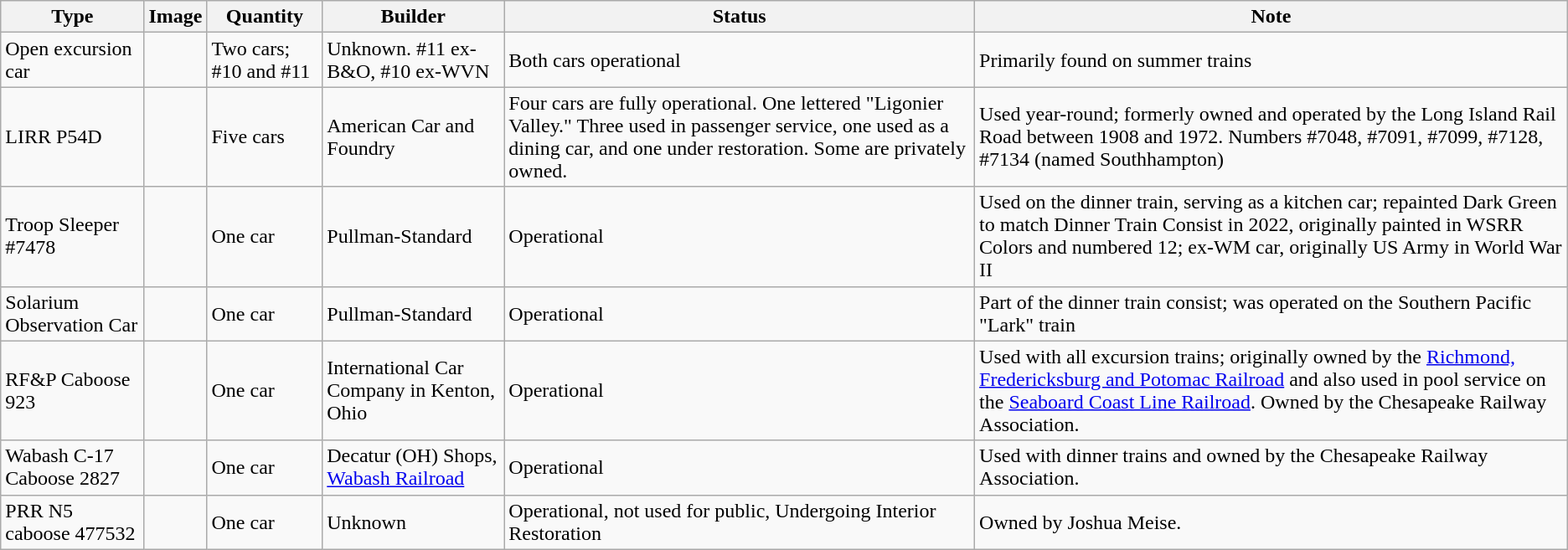<table class="wikitable">
<tr>
<th>Type</th>
<th>Image</th>
<th>Quantity</th>
<th>Builder</th>
<th>Status</th>
<th>Note</th>
</tr>
<tr>
<td>Open excursion car</td>
<td></td>
<td>Two cars; #10 and #11</td>
<td>Unknown. #11 ex-B&O, #10 ex-WVN</td>
<td>Both cars operational</td>
<td>Primarily found on summer trains</td>
</tr>
<tr>
<td>LIRR P54D</td>
<td></td>
<td>Five cars</td>
<td>American Car and Foundry</td>
<td>Four cars are fully operational. One lettered "Ligonier Valley." Three used in passenger service, one used as a dining car, and one under restoration. Some are privately owned.</td>
<td>Used year-round; formerly owned and operated by the Long Island Rail Road between 1908 and 1972. Numbers #7048, #7091, #7099, #7128, #7134 (named Southhampton)</td>
</tr>
<tr>
<td>Troop Sleeper #7478</td>
<td></td>
<td>One car</td>
<td>Pullman-Standard</td>
<td>Operational</td>
<td>Used on the dinner train, serving as a kitchen car; repainted Dark Green to match Dinner Train Consist in 2022, originally painted in WSRR Colors and numbered 12; ex-WM car, originally US Army in World War II</td>
</tr>
<tr>
<td>Solarium Observation Car</td>
<td></td>
<td>One car</td>
<td>Pullman-Standard</td>
<td>Operational</td>
<td>Part of the dinner train consist; was operated on the Southern Pacific "Lark" train</td>
</tr>
<tr>
<td>RF&P Caboose 923</td>
<td></td>
<td>One car</td>
<td>International Car Company in Kenton, Ohio</td>
<td>Operational</td>
<td>Used with all excursion trains; originally owned by the <a href='#'>Richmond, Fredericksburg and Potomac Railroad</a> and also used in pool service on the <a href='#'>Seaboard Coast Line Railroad</a>. Owned by the Chesapeake Railway Association.</td>
</tr>
<tr>
<td>Wabash C-17 Caboose 2827</td>
<td></td>
<td>One car</td>
<td>Decatur (OH) Shops, <a href='#'>Wabash Railroad</a></td>
<td>Operational</td>
<td>Used with dinner trains and owned by the Chesapeake Railway Association.</td>
</tr>
<tr>
<td>PRR N5 caboose 477532</td>
<td></td>
<td>One car</td>
<td>Unknown</td>
<td>Operational, not used for public, Undergoing Interior Restoration</td>
<td>Owned by Joshua Meise.</td>
</tr>
</table>
